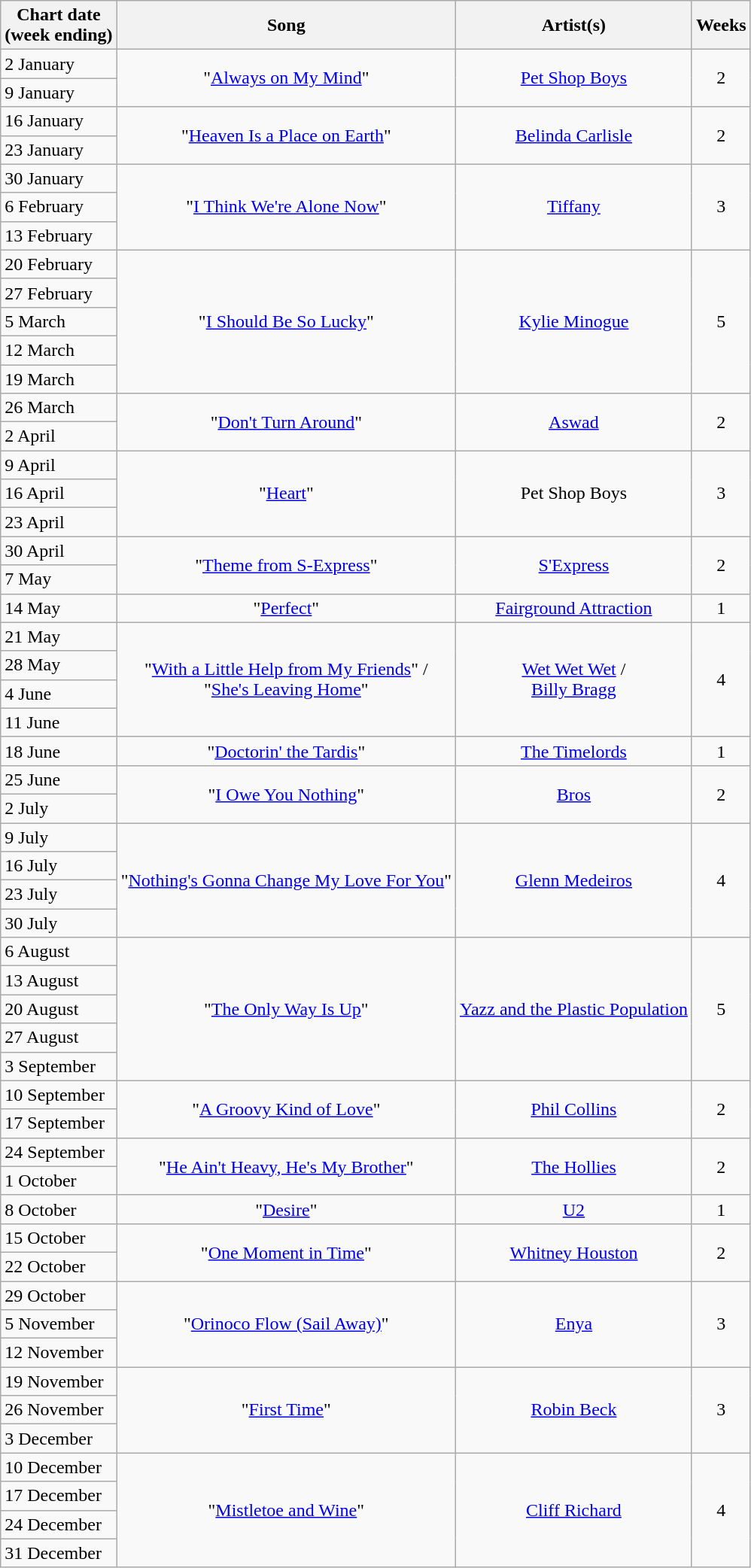<table class="wikitable" style="text-align:center;">
<tr>
<th>Chart date<br>(week ending)</th>
<th>Song</th>
<th>Artist(s)</th>
<th>Weeks</th>
</tr>
<tr>
<td style="text-align:left;">2 January</td>
<td style="text-align:center;" rowspan="2">"<a href='#'>Always on My Mind</a>"</td>
<td style="text-align:center;" rowspan="2"><a href='#'>Pet Shop Boys</a></td>
<td rowspan="2">2</td>
</tr>
<tr>
<td style="text-align:left;">9 January</td>
</tr>
<tr>
<td style="text-align:left;">16 January</td>
<td style="text-align:center;" rowspan="2">"<a href='#'>Heaven Is a Place on Earth</a>"</td>
<td style="text-align:center;" rowspan="2"><a href='#'>Belinda Carlisle</a></td>
<td rowspan="2">2</td>
</tr>
<tr>
<td style="text-align:left;">23 January</td>
</tr>
<tr>
<td style="text-align:left;">30 January</td>
<td style="text-align:center;" rowspan="3">"<a href='#'>I Think We're Alone Now</a>"</td>
<td rowspan="3" style="text-align:center;"><a href='#'>Tiffany</a></td>
<td rowspan="3">3</td>
</tr>
<tr>
<td style="text-align:left;">6 February</td>
</tr>
<tr>
<td style="text-align:left;">13 February</td>
</tr>
<tr>
<td style="text-align:left;">20 February</td>
<td style="text-align:center;" rowspan="5">"<a href='#'>I Should Be So Lucky</a>"</td>
<td style="text-align:center;" rowspan="5"><a href='#'>Kylie Minogue</a></td>
<td rowspan="5">5</td>
</tr>
<tr>
<td style="text-align:left;">27 February</td>
</tr>
<tr>
<td style="text-align:left;">5 March</td>
</tr>
<tr>
<td style="text-align:left;">12 March</td>
</tr>
<tr>
<td style="text-align:left;">19 March</td>
</tr>
<tr>
<td style="text-align:left;">26 March</td>
<td style="text-align:center;" rowspan="2">"<a href='#'>Don't Turn Around</a>"</td>
<td rowspan="2" style="text-align:center;"><a href='#'>Aswad</a></td>
<td rowspan="2">2</td>
</tr>
<tr>
<td style="text-align:left;">2 April</td>
</tr>
<tr>
<td style="text-align:left;">9 April</td>
<td style="text-align:center;" rowspan="3">"<a href='#'>Heart</a>"</td>
<td style="text-align:center;" rowspan="3">Pet Shop Boys</td>
<td rowspan="3">3</td>
</tr>
<tr>
<td style="text-align:left;">16 April</td>
</tr>
<tr>
<td style="text-align:left;">23 April</td>
</tr>
<tr>
<td style="text-align:left;">30 April</td>
<td style="text-align:center;" rowspan="2">"<a href='#'>Theme from S-Express</a>"</td>
<td style="text-align:center;" rowspan="2"><a href='#'>S'Express</a></td>
<td rowspan="2">2</td>
</tr>
<tr>
<td style="text-align:left;">7 May</td>
</tr>
<tr>
<td style="text-align:left;">14 May</td>
<td style="text-align:center;">"<a href='#'>Perfect</a>"</td>
<td style="text-align:center;"><a href='#'>Fairground Attraction</a></td>
<td>1</td>
</tr>
<tr>
<td style="text-align:left;">21 May</td>
<td style="text-align:center;" rowspan="4">"<a href='#'>With a Little Help from My Friends</a>" /<br> "<a href='#'>She's Leaving Home</a>"</td>
<td style="text-align:center;" rowspan="4"><a href='#'>Wet Wet Wet</a> /<br> <a href='#'>Billy Bragg</a></td>
<td rowspan="4">4</td>
</tr>
<tr>
<td style="text-align:left;">28 May</td>
</tr>
<tr>
<td style="text-align:left;">4 June</td>
</tr>
<tr>
<td style="text-align:left;">11 June</td>
</tr>
<tr>
<td style="text-align:left;">18 June</td>
<td style="text-align:center;">"<a href='#'>Doctorin' the Tardis</a>"</td>
<td style="text-align:center;"><a href='#'>The Timelords</a></td>
<td>1</td>
</tr>
<tr>
<td style="text-align:left;">25 June</td>
<td style="text-align:center;" rowspan="2">"<a href='#'>I Owe You Nothing</a>"</td>
<td style="text-align:center;" rowspan="2"><a href='#'>Bros</a></td>
<td rowspan="2">2</td>
</tr>
<tr>
<td style="text-align:left;">2 July</td>
</tr>
<tr>
<td style="text-align:left;">9 July</td>
<td style="text-align:center;" rowspan="4">"<a href='#'>Nothing's Gonna Change My Love For You</a>"</td>
<td rowspan="4" style="text-align:center;"><a href='#'>Glenn Medeiros</a></td>
<td rowspan="4">4</td>
</tr>
<tr>
<td style="text-align:left;">16 July</td>
</tr>
<tr>
<td style="text-align:left;">23 July</td>
</tr>
<tr>
<td style="text-align:left;">30 July</td>
</tr>
<tr>
<td style="text-align:left;">6 August</td>
<td style="text-align:center;" rowspan="5">"<a href='#'>The Only Way Is Up</a>"</td>
<td style="text-align:center;" rowspan="5"><a href='#'>Yazz and the Plastic Population</a></td>
<td rowspan="5">5</td>
</tr>
<tr>
<td style="text-align:left;">13 August</td>
</tr>
<tr>
<td style="text-align:left;">20 August</td>
</tr>
<tr>
<td style="text-align:left;">27 August</td>
</tr>
<tr>
<td style="text-align:left;">3 September</td>
</tr>
<tr>
<td style="text-align:left;">10 September</td>
<td style="text-align:center;" rowspan="2">"<a href='#'>A Groovy Kind of Love</a>"</td>
<td style="text-align:center;" rowspan="2"><a href='#'>Phil Collins</a></td>
<td rowspan="2">2</td>
</tr>
<tr>
<td style="text-align:left;">17 September</td>
</tr>
<tr>
<td style="text-align:left;">24 September</td>
<td style="text-align:center;" rowspan="2">"<a href='#'>He Ain't Heavy, He's My Brother</a>"</td>
<td style="text-align:center;" rowspan="2"><a href='#'>The Hollies</a></td>
<td rowspan="2">2</td>
</tr>
<tr>
<td style="text-align:left;">1 October</td>
</tr>
<tr>
<td style="text-align:left;">8 October</td>
<td style="text-align:center;">"<a href='#'>Desire</a>"</td>
<td style="text-align:center;"><a href='#'>U2</a></td>
<td>1</td>
</tr>
<tr>
<td style="text-align:left;">15 October</td>
<td style="text-align:center;" rowspan="2">"<a href='#'>One Moment in Time</a>"</td>
<td style="text-align:center;" rowspan="2"><a href='#'>Whitney Houston</a></td>
<td rowspan="2">2</td>
</tr>
<tr>
<td style="text-align:left;">22 October</td>
</tr>
<tr>
<td style="text-align:left;">29 October</td>
<td style="text-align:center;" rowspan="3">"<a href='#'>Orinoco Flow (Sail Away)</a>"</td>
<td style="text-align:center;" rowspan="3"><a href='#'>Enya</a></td>
<td rowspan="3">3</td>
</tr>
<tr>
<td style="text-align:left;">5 November</td>
</tr>
<tr>
<td style="text-align:left;">12 November</td>
</tr>
<tr>
<td style="text-align:left;">19 November</td>
<td style="text-align:center;" rowspan="3">"<a href='#'>First Time</a>"</td>
<td style="text-align:center;" rowspan="3"><a href='#'>Robin Beck</a></td>
<td rowspan="3">3</td>
</tr>
<tr>
<td style="text-align:left;">26 November</td>
</tr>
<tr>
<td style="text-align:left;">3 December</td>
</tr>
<tr>
<td style="text-align:left;">10 December</td>
<td style="text-align:center;" rowspan="4">"<a href='#'>Mistletoe and Wine</a>"</td>
<td style="text-align:center;" rowspan="4"><a href='#'>Cliff Richard</a></td>
<td rowspan="4">4</td>
</tr>
<tr>
<td style="text-align:left;">17 December</td>
</tr>
<tr>
<td style="text-align:left;">24 December</td>
</tr>
<tr>
<td style="text-align:left;">31 December</td>
</tr>
</table>
